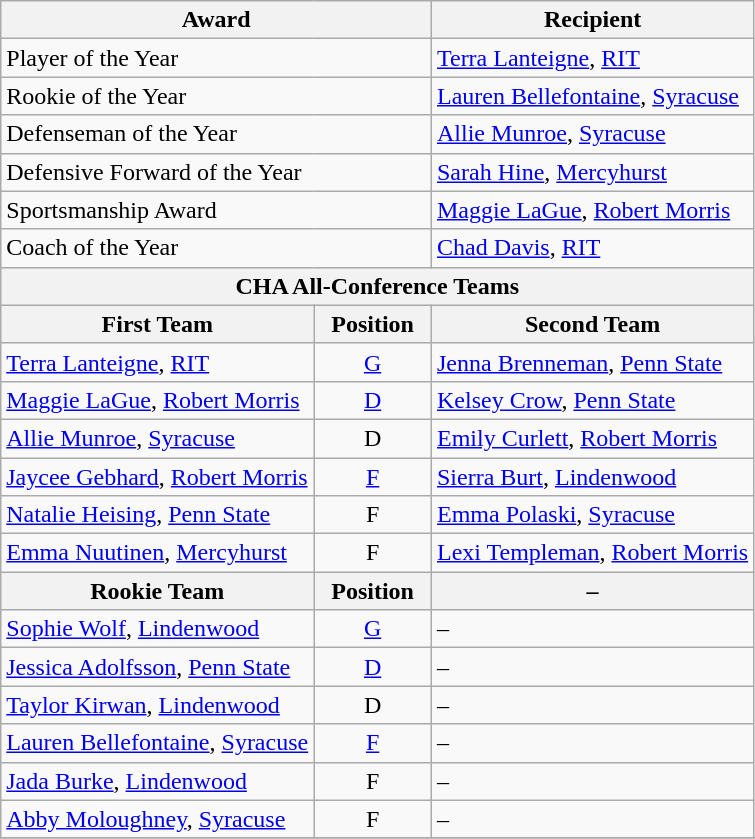<table class="wikitable">
<tr>
<th colspan=2>Award</th>
<th>Recipient</th>
</tr>
<tr>
<td colspan=2>Player of the Year</td>
<td><a href='#'>Terra Lanteigne</a>, <a href='#'>RIT</a></td>
</tr>
<tr>
<td colspan=2>Rookie of the Year</td>
<td><a href='#'>Lauren Bellefontaine</a>, <a href='#'>Syracuse</a></td>
</tr>
<tr>
<td colspan=2>Defenseman of the Year</td>
<td><a href='#'>Allie Munroe</a>, <a href='#'>Syracuse</a></td>
</tr>
<tr>
<td colspan=2>Defensive Forward of the Year</td>
<td><a href='#'>Sarah Hine</a>, <a href='#'>Mercyhurst</a></td>
</tr>
<tr>
<td colspan=2>Sportsmanship Award</td>
<td><a href='#'>Maggie LaGue</a>, <a href='#'>Robert Morris</a></td>
</tr>
<tr>
<td colspan=2>Coach of the Year</td>
<td><a href='#'>Chad Davis</a>, <a href='#'>RIT</a></td>
</tr>
<tr>
<th colspan=3>CHA All-Conference Teams</th>
</tr>
<tr>
<th>First Team</th>
<th>  Position  </th>
<th>Second Team</th>
</tr>
<tr>
<td><a href='#'>Terra Lanteigne</a>, <a href='#'>RIT</a></td>
<td align=center><a href='#'>G</a></td>
<td><a href='#'>Jenna Brenneman</a>, <a href='#'>Penn State</a></td>
</tr>
<tr>
<td><a href='#'>Maggie LaGue</a>, <a href='#'>Robert Morris</a></td>
<td align=center><a href='#'>D</a></td>
<td><a href='#'>Kelsey Crow</a>, <a href='#'>Penn State</a></td>
</tr>
<tr>
<td><a href='#'>Allie Munroe</a>, <a href='#'>Syracuse</a></td>
<td align=center>D</td>
<td><a href='#'>Emily Curlett</a>, <a href='#'>Robert Morris</a></td>
</tr>
<tr>
<td><a href='#'>Jaycee Gebhard</a>, <a href='#'>Robert Morris</a></td>
<td align=center><a href='#'>F</a></td>
<td><a href='#'>Sierra Burt</a>, <a href='#'>Lindenwood</a></td>
</tr>
<tr>
<td><a href='#'>Natalie Heising</a>, <a href='#'>Penn State</a></td>
<td align=center>F</td>
<td><a href='#'>Emma Polaski</a>, <a href='#'>Syracuse</a></td>
</tr>
<tr>
<td><a href='#'>Emma Nuutinen</a>, <a href='#'>Mercyhurst</a></td>
<td align=center>F</td>
<td><a href='#'>Lexi Templeman</a>, <a href='#'>Robert Morris</a></td>
</tr>
<tr>
<th>Rookie Team</th>
<th>  Position  </th>
<th>–</th>
</tr>
<tr>
<td><a href='#'>Sophie Wolf</a>, <a href='#'>Lindenwood</a></td>
<td align=center><a href='#'>G</a></td>
<td>–</td>
</tr>
<tr>
<td><a href='#'>Jessica Adolfsson</a>, <a href='#'>Penn State</a></td>
<td align=center><a href='#'>D</a></td>
<td>–</td>
</tr>
<tr>
<td><a href='#'>Taylor Kirwan</a>, <a href='#'>Lindenwood</a></td>
<td align=center>D</td>
<td>–</td>
</tr>
<tr>
<td><a href='#'>Lauren Bellefontaine</a>, <a href='#'>Syracuse</a></td>
<td align=center><a href='#'>F</a></td>
<td>–</td>
</tr>
<tr>
<td><a href='#'>Jada Burke</a>, <a href='#'>Lindenwood</a></td>
<td align=center>F</td>
<td>–</td>
</tr>
<tr>
<td><a href='#'>Abby Moloughney</a>, <a href='#'>Syracuse</a></td>
<td align=center>F</td>
<td>–</td>
</tr>
<tr>
</tr>
</table>
